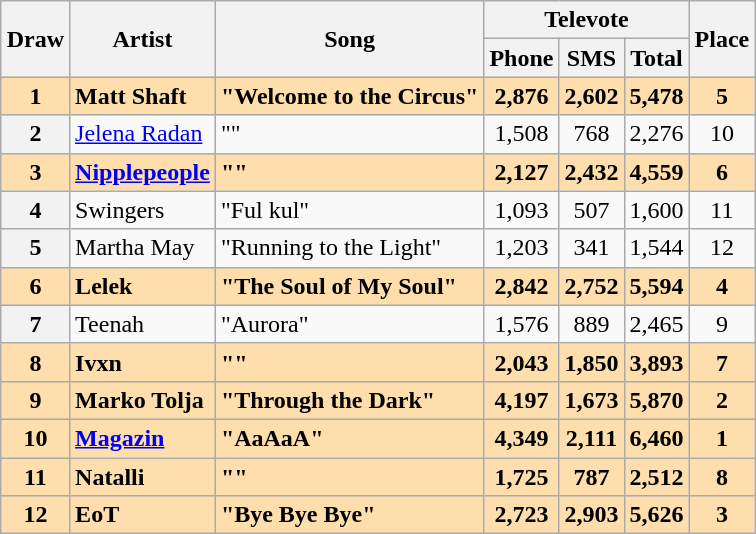<table class="wikitable sortable plainrowheaders" style="margin: 1em auto 1em auto; text-align:center">
<tr>
<th rowspan="2">Draw</th>
<th rowspan="2">Artist</th>
<th rowspan="2">Song</th>
<th colspan="3">Televote</th>
<th rowspan="2">Place</th>
</tr>
<tr>
<th>Phone</th>
<th>SMS</th>
<th>Total</th>
</tr>
<tr style="font-weight:bold; background:navajowhite;">
<th scope="row" style="text-align:center; font-weight:bold; background:navajowhite;">1</th>
<td align="left">Matt Shaft</td>
<td align="left">"Welcome to the Circus"</td>
<td>2,876</td>
<td>2,602</td>
<td>5,478</td>
<td>5</td>
</tr>
<tr>
<th scope="row" style="text-align:center">2</th>
<td align="left"><a href='#'>Jelena Radan</a></td>
<td align="left">""</td>
<td>1,508</td>
<td>768</td>
<td>2,276</td>
<td>10</td>
</tr>
<tr style="font-weight:bold; background:navajowhite;">
<th scope="row" style="text-align:center; font-weight:bold; background:navajowhite;">3</th>
<td align="left"><a href='#'>Nipplepeople</a></td>
<td align="left">""</td>
<td>2,127</td>
<td>2,432</td>
<td>4,559</td>
<td>6</td>
</tr>
<tr>
<th scope="row" style="text-align:center">4</th>
<td align="left">Swingers</td>
<td align="left">"Ful kul"</td>
<td>1,093</td>
<td>507</td>
<td>1,600</td>
<td>11</td>
</tr>
<tr>
<th scope="row" style="text-align:center">5</th>
<td align="left">Martha May</td>
<td align="left">"Running to the Light"</td>
<td>1,203</td>
<td>341</td>
<td>1,544</td>
<td>12</td>
</tr>
<tr style="font-weight:bold; background:navajowhite;">
<th scope="row" style="text-align:center; font-weight:bold; background:navajowhite;">6</th>
<td align="left">Lelek</td>
<td align="left">"The Soul of My Soul"</td>
<td>2,842</td>
<td>2,752</td>
<td>5,594</td>
<td>4</td>
</tr>
<tr>
<th scope="row" style="text-align:center;">7</th>
<td align="left">Teenah</td>
<td align="left">"Aurora"</td>
<td>1,576</td>
<td>889</td>
<td>2,465</td>
<td>9</td>
</tr>
<tr style="font-weight:bold; background:navajowhite;">
<th scope="row" style="text-align:center; font-weight:bold; background:navajowhite;">8</th>
<td align="left">Ivxn</td>
<td align="left">""</td>
<td>2,043</td>
<td>1,850</td>
<td>3,893</td>
<td>7</td>
</tr>
<tr style="font-weight:bold; background:navajowhite;">
<th scope="row" style="text-align:center; font-weight:bold; background:navajowhite;">9</th>
<td align="left">Marko Tolja</td>
<td align="left">"Through the Dark"</td>
<td>4,197</td>
<td>1,673</td>
<td>5,870</td>
<td>2</td>
</tr>
<tr style="font-weight:bold; background:navajowhite;">
<th scope="row" style="text-align:center; font-weight:bold; background:navajowhite;">10</th>
<td align="left"><a href='#'>Magazin</a></td>
<td align="left">"AaAaA"</td>
<td>4,349</td>
<td>2,111</td>
<td>6,460</td>
<td>1</td>
</tr>
<tr style="font-weight:bold; background:navajowhite;">
<th scope="row" style="text-align:center; font-weight:bold; background:navajowhite;">11</th>
<td align="left">Natalli</td>
<td align="left">""</td>
<td>1,725</td>
<td>787</td>
<td>2,512</td>
<td>8</td>
</tr>
<tr style="font-weight:bold; background:navajowhite;">
<th scope="row" style="text-align:center; font-weight:bold; background:navajowhite;">12</th>
<td align="left">EoT</td>
<td align="left">"Bye Bye Bye"</td>
<td>2,723</td>
<td>2,903</td>
<td>5,626</td>
<td>3</td>
</tr>
</table>
